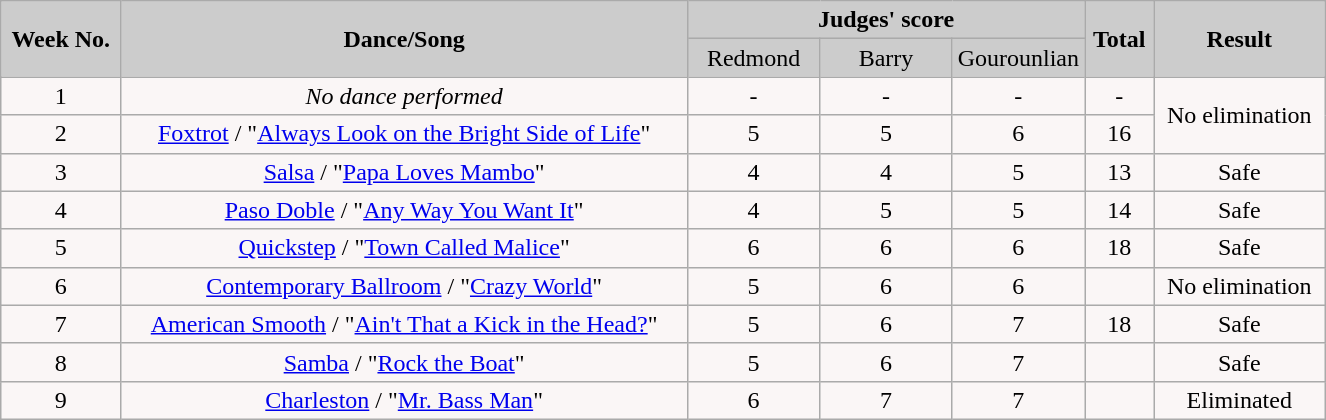<table class="wikitable collapsible">
<tr>
<th rowspan="2" style="background:#ccc; text-align:Center;"><strong>Week No.</strong></th>
<th rowspan="2" style="background:#ccc; text-align:Center;"><strong>Dance/Song</strong></th>
<th colspan="3" style="background:#ccc; text-align:Center;"><strong>Judges' score</strong></th>
<th rowspan="2" style="background:#ccc; text-align:Center;"><strong>Total</strong></th>
<th rowspan="2" style="background:#ccc; text-align:Center;"><strong>Result</strong></th>
</tr>
<tr style="text-align:center; background:#ccc;">
<td style="width:10%; ">Redmond</td>
<td style="width:10%; ">Barry</td>
<td style="width:10%; ">Gourounlian</td>
</tr>
<tr style="text-align:center; background:#faf6f6;">
<td>1</td>
<td><em>No dance performed</em></td>
<td>-</td>
<td>-</td>
<td>-</td>
<td>-</td>
<td rowspan="2">No elimination</td>
</tr>
<tr style="text-align:center; background:#faf6f6;">
<td>2</td>
<td><a href='#'>Foxtrot</a> / "<a href='#'>Always Look on the Bright Side of Life</a>"</td>
<td>5</td>
<td>5</td>
<td>6</td>
<td>16</td>
</tr>
<tr style="text-align:center; background:#faf6f6;">
<td>3</td>
<td><a href='#'>Salsa</a> / "<a href='#'>Papa Loves Mambo</a>"</td>
<td>4</td>
<td>4</td>
<td>5</td>
<td>13</td>
<td>Safe</td>
</tr>
<tr style="text-align:center; background:#faf6f6;">
<td>4</td>
<td><a href='#'>Paso Doble</a> / "<a href='#'>Any Way You Want It</a>"</td>
<td>4</td>
<td>5</td>
<td>5</td>
<td>14</td>
<td>Safe</td>
</tr>
<tr style="text-align:center; background:#faf6f6;">
<td>5</td>
<td><a href='#'>Quickstep</a> / "<a href='#'>Town Called Malice</a>"</td>
<td>6</td>
<td>6</td>
<td>6</td>
<td>18</td>
<td>Safe</td>
</tr>
<tr style="text-align:center; background:#faf6f6;">
<td>6</td>
<td><a href='#'>Contemporary Ballroom</a> / "<a href='#'>Crazy World</a>"</td>
<td>5</td>
<td>6</td>
<td>6</td>
<td></td>
<td>No elimination</td>
</tr>
<tr style="text-align:center; background:#faf6f6;">
<td>7</td>
<td><a href='#'>American Smooth</a> / "<a href='#'>Ain't That a Kick in the Head?</a>"</td>
<td>5</td>
<td>6</td>
<td>7</td>
<td>18</td>
<td>Safe</td>
</tr>
<tr style="text-align:center; background:#faf6f6;">
<td>8</td>
<td><a href='#'>Samba</a> / "<a href='#'>Rock the Boat</a>"</td>
<td>5</td>
<td>6</td>
<td>7</td>
<td></td>
<td>Safe</td>
</tr>
<tr style="text-align:center; background:#faf6f6;">
<td>9</td>
<td><a href='#'>Charleston</a> / "<a href='#'>Mr. Bass Man</a>"</td>
<td>6</td>
<td>7</td>
<td>7</td>
<td></td>
<td>Eliminated</td>
</tr>
</table>
